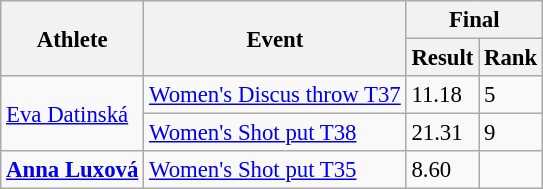<table class=wikitable style="font-size:95%" style="text-align:center">
<tr>
<th rowspan="2">Athlete</th>
<th rowspan="2">Event</th>
<th colspan="2">Final</th>
</tr>
<tr>
<th>Result</th>
<th>Rank</th>
</tr>
<tr>
<td align=left rowspan=2><a href='#'>Eva Datinská</a></td>
<td align=left><a href='#'>Women's Discus throw T37</a></td>
<td>11.18</td>
<td>5</td>
</tr>
<tr>
<td align=left><a href='#'>Women's Shot put T38</a></td>
<td>21.31</td>
<td>9</td>
</tr>
<tr>
<td align=left><strong><a href='#'>Anna Luxová</a></strong></td>
<td align=left><a href='#'>Women's Shot put T35</a></td>
<td>8.60</td>
<td></td>
</tr>
</table>
